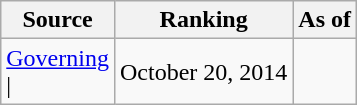<table class="wikitable" style="text-align:center">
<tr>
<th>Source</th>
<th>Ranking</th>
<th>As of</th>
</tr>
<tr>
<td align=left><a href='#'>Governing</a><br>| </td>
<td>October 20, 2014</td>
</tr>
</table>
